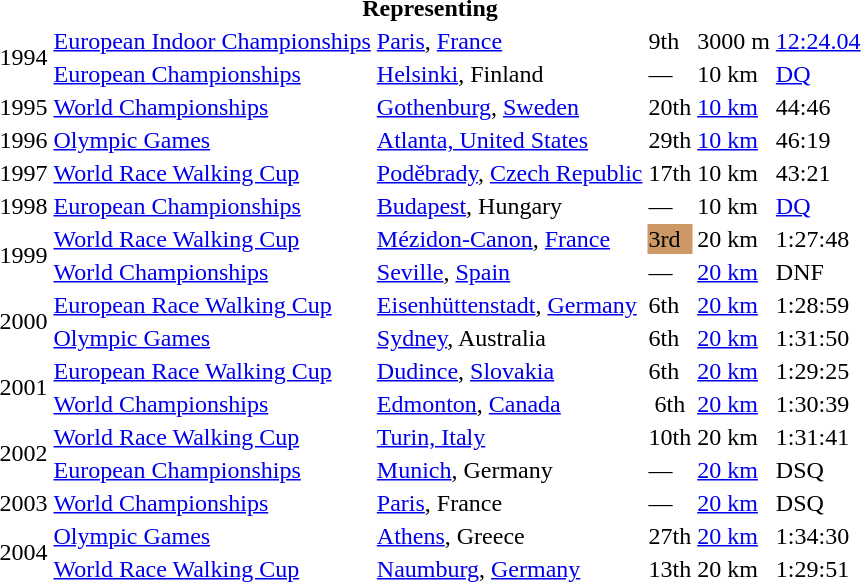<table>
<tr>
<th colspan="6">Representing </th>
</tr>
<tr>
<td rowspan=2>1994</td>
<td><a href='#'>European Indoor Championships</a></td>
<td><a href='#'>Paris</a>, <a href='#'>France</a></td>
<td>9th</td>
<td>3000 m</td>
<td><a href='#'>12:24.04</a></td>
</tr>
<tr>
<td><a href='#'>European Championships</a></td>
<td><a href='#'>Helsinki</a>, Finland</td>
<td>—</td>
<td>10 km</td>
<td><a href='#'>DQ</a></td>
</tr>
<tr>
<td>1995</td>
<td><a href='#'>World Championships</a></td>
<td><a href='#'>Gothenburg</a>, <a href='#'>Sweden</a></td>
<td>20th</td>
<td><a href='#'>10 km</a></td>
<td>44:46</td>
</tr>
<tr>
<td>1996</td>
<td><a href='#'>Olympic Games</a></td>
<td><a href='#'>Atlanta, United States</a></td>
<td>29th</td>
<td><a href='#'>10 km</a></td>
<td>46:19</td>
</tr>
<tr>
<td>1997</td>
<td><a href='#'>World Race Walking Cup</a></td>
<td><a href='#'>Poděbrady</a>, <a href='#'>Czech Republic</a></td>
<td>17th</td>
<td>10 km</td>
<td>43:21</td>
</tr>
<tr>
<td>1998</td>
<td><a href='#'>European Championships</a></td>
<td><a href='#'>Budapest</a>, Hungary</td>
<td>—</td>
<td>10 km</td>
<td><a href='#'>DQ</a></td>
</tr>
<tr>
<td rowspan=2>1999</td>
<td><a href='#'>World Race Walking Cup</a></td>
<td><a href='#'>Mézidon-Canon</a>, <a href='#'>France</a></td>
<td bgcolor="cc9966">3rd</td>
<td>20 km</td>
<td>1:27:48</td>
</tr>
<tr>
<td><a href='#'>World Championships</a></td>
<td><a href='#'>Seville</a>, <a href='#'>Spain</a></td>
<td>—</td>
<td><a href='#'>20 km</a></td>
<td>DNF</td>
</tr>
<tr>
<td rowspan=2>2000</td>
<td><a href='#'>European Race Walking Cup</a></td>
<td><a href='#'>Eisenhüttenstadt</a>, <a href='#'>Germany</a></td>
<td>6th</td>
<td><a href='#'>20 km</a></td>
<td>1:28:59</td>
</tr>
<tr>
<td><a href='#'>Olympic Games</a></td>
<td><a href='#'>Sydney</a>, Australia</td>
<td>6th</td>
<td><a href='#'>20 km</a></td>
<td>1:31:50</td>
</tr>
<tr>
<td rowspan=2>2001</td>
<td><a href='#'>European Race Walking Cup</a></td>
<td><a href='#'>Dudince</a>, <a href='#'>Slovakia</a></td>
<td>6th</td>
<td><a href='#'>20 km</a></td>
<td>1:29:25</td>
</tr>
<tr>
<td><a href='#'>World Championships</a></td>
<td><a href='#'>Edmonton</a>, <a href='#'>Canada</a></td>
<td align="center">6th</td>
<td><a href='#'>20 km</a></td>
<td>1:30:39</td>
</tr>
<tr>
<td rowspan=2>2002</td>
<td><a href='#'>World Race Walking Cup</a></td>
<td><a href='#'>Turin, Italy</a></td>
<td>10th</td>
<td>20 km</td>
<td>1:31:41</td>
</tr>
<tr>
<td><a href='#'>European Championships</a></td>
<td><a href='#'>Munich</a>, Germany</td>
<td>—</td>
<td><a href='#'>20 km</a></td>
<td>DSQ</td>
</tr>
<tr>
<td>2003</td>
<td><a href='#'>World Championships</a></td>
<td><a href='#'>Paris</a>, France</td>
<td>—</td>
<td><a href='#'>20 km</a></td>
<td>DSQ</td>
</tr>
<tr>
<td rowspan=2>2004</td>
<td><a href='#'>Olympic Games</a></td>
<td><a href='#'>Athens</a>, Greece</td>
<td>27th</td>
<td><a href='#'>20 km</a></td>
<td>1:34:30</td>
</tr>
<tr>
<td><a href='#'>World Race Walking Cup</a></td>
<td><a href='#'>Naumburg</a>, <a href='#'>Germany</a></td>
<td>13th</td>
<td>20 km</td>
<td>1:29:51</td>
</tr>
</table>
